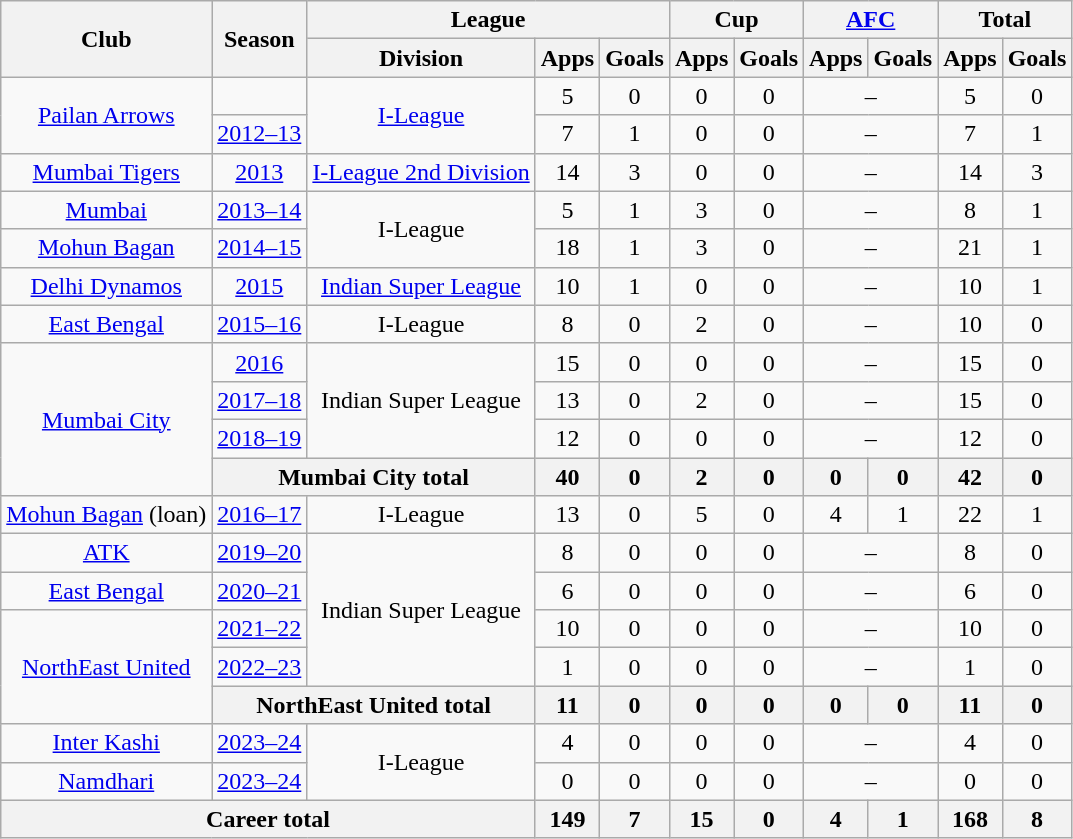<table class="wikitable" style="font-size; text-align:center;">
<tr>
<th rowspan="2">Club</th>
<th rowspan="2">Season</th>
<th colspan="3">League</th>
<th colspan="2">Cup</th>
<th colspan="2"><a href='#'>AFC</a></th>
<th colspan="2">Total</th>
</tr>
<tr>
<th>Division</th>
<th>Apps</th>
<th>Goals</th>
<th>Apps</th>
<th>Goals</th>
<th>Apps</th>
<th>Goals</th>
<th>Apps</th>
<th>Goals</th>
</tr>
<tr>
<td rowspan="2"><a href='#'>Pailan Arrows</a></td>
<td></td>
<td rowspan="2"><a href='#'>I-League</a></td>
<td>5</td>
<td>0</td>
<td>0</td>
<td>0</td>
<td colspan="2">–</td>
<td>5</td>
<td>0</td>
</tr>
<tr>
<td><a href='#'>2012–13</a></td>
<td>7</td>
<td>1</td>
<td>0</td>
<td>0</td>
<td colspan="2">–</td>
<td>7</td>
<td>1</td>
</tr>
<tr>
<td rowspan="1"><a href='#'>Mumbai Tigers</a></td>
<td><a href='#'>2013</a></td>
<td rowspan="1"><a href='#'>I-League 2nd Division</a></td>
<td>14</td>
<td>3</td>
<td>0</td>
<td>0</td>
<td colspan="2">–</td>
<td>14</td>
<td>3</td>
</tr>
<tr>
<td rowspan="1"><a href='#'>Mumbai</a></td>
<td><a href='#'>2013–14</a></td>
<td rowspan="2">I-League</td>
<td>5</td>
<td>1</td>
<td>3</td>
<td>0</td>
<td colspan="2">–</td>
<td>8</td>
<td>1</td>
</tr>
<tr>
<td rowspan="1"><a href='#'>Mohun Bagan</a></td>
<td><a href='#'>2014–15</a></td>
<td>18</td>
<td>1</td>
<td>3</td>
<td>0</td>
<td colspan="2">–</td>
<td>21</td>
<td>1</td>
</tr>
<tr>
<td rowspan="1"><a href='#'>Delhi Dynamos</a></td>
<td><a href='#'>2015</a></td>
<td rowspan="1"><a href='#'>Indian Super League</a></td>
<td>10</td>
<td>1</td>
<td>0</td>
<td>0</td>
<td colspan="2">–</td>
<td>10</td>
<td>1</td>
</tr>
<tr>
<td rowspan="1"><a href='#'>East Bengal</a></td>
<td><a href='#'>2015–16</a></td>
<td rowspan="1">I-League</td>
<td>8</td>
<td>0</td>
<td>2</td>
<td>0</td>
<td colspan="2">–</td>
<td>10</td>
<td>0</td>
</tr>
<tr>
<td rowspan="4"><a href='#'>Mumbai City</a></td>
<td><a href='#'>2016</a></td>
<td rowspan="3">Indian Super League</td>
<td>15</td>
<td>0</td>
<td>0</td>
<td>0</td>
<td colspan="2">–</td>
<td>15</td>
<td>0</td>
</tr>
<tr>
<td><a href='#'>2017–18</a></td>
<td>13</td>
<td>0</td>
<td>2</td>
<td>0</td>
<td colspan="2">–</td>
<td>15</td>
<td>0</td>
</tr>
<tr>
<td><a href='#'>2018–19</a></td>
<td>12</td>
<td>0</td>
<td>0</td>
<td>0</td>
<td colspan="2">–</td>
<td>12</td>
<td>0</td>
</tr>
<tr>
<th colspan="2">Mumbai City total</th>
<th>40</th>
<th>0</th>
<th>2</th>
<th>0</th>
<th>0</th>
<th>0</th>
<th>42</th>
<th>0</th>
</tr>
<tr>
<td rowspan="1"><a href='#'>Mohun Bagan</a> (loan)</td>
<td><a href='#'>2016–17</a></td>
<td rowspan="1">I-League</td>
<td>13</td>
<td>0</td>
<td>5</td>
<td>0</td>
<td>4</td>
<td>1</td>
<td>22</td>
<td>1</td>
</tr>
<tr>
<td rowspan="1"><a href='#'>ATK</a></td>
<td><a href='#'>2019–20</a></td>
<td rowspan="4">Indian Super League</td>
<td>8</td>
<td>0</td>
<td>0</td>
<td>0</td>
<td colspan="2">–</td>
<td>8</td>
<td>0</td>
</tr>
<tr>
<td rowspan="1"><a href='#'>East Bengal</a></td>
<td><a href='#'>2020–21</a></td>
<td>6</td>
<td>0</td>
<td>0</td>
<td>0</td>
<td colspan="2">–</td>
<td>6</td>
<td>0</td>
</tr>
<tr>
<td rowspan="3"><a href='#'>NorthEast United</a></td>
<td><a href='#'>2021–22</a></td>
<td>10</td>
<td>0</td>
<td>0</td>
<td>0</td>
<td colspan="2">–</td>
<td>10</td>
<td>0</td>
</tr>
<tr>
<td><a href='#'>2022–23</a></td>
<td>1</td>
<td>0</td>
<td>0</td>
<td>0</td>
<td colspan="2">–</td>
<td>1</td>
<td>0</td>
</tr>
<tr>
<th colspan="2">NorthEast United total</th>
<th>11</th>
<th>0</th>
<th>0</th>
<th>0</th>
<th>0</th>
<th>0</th>
<th>11</th>
<th>0</th>
</tr>
<tr>
<td rowspan="1"><a href='#'>Inter Kashi</a></td>
<td><a href='#'>2023–24</a></td>
<td rowspan="2">I-League</td>
<td>4</td>
<td>0</td>
<td>0</td>
<td>0</td>
<td colspan="2">–</td>
<td>4</td>
<td>0</td>
</tr>
<tr>
<td rowspan="1"><a href='#'>Namdhari</a></td>
<td><a href='#'>2023–24</a></td>
<td>0</td>
<td>0</td>
<td>0</td>
<td>0</td>
<td colspan="2">–</td>
<td>0</td>
<td>0</td>
</tr>
<tr>
<th colspan="3">Career total</th>
<th>149</th>
<th>7</th>
<th>15</th>
<th>0</th>
<th>4</th>
<th>1</th>
<th>168</th>
<th>8</th>
</tr>
</table>
